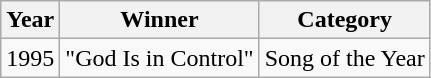<table class="wikitable">
<tr>
<th>Year</th>
<th>Winner</th>
<th>Category</th>
</tr>
<tr>
<td>1995</td>
<td>"God Is in Control"</td>
<td>Song of the Year</td>
</tr>
</table>
